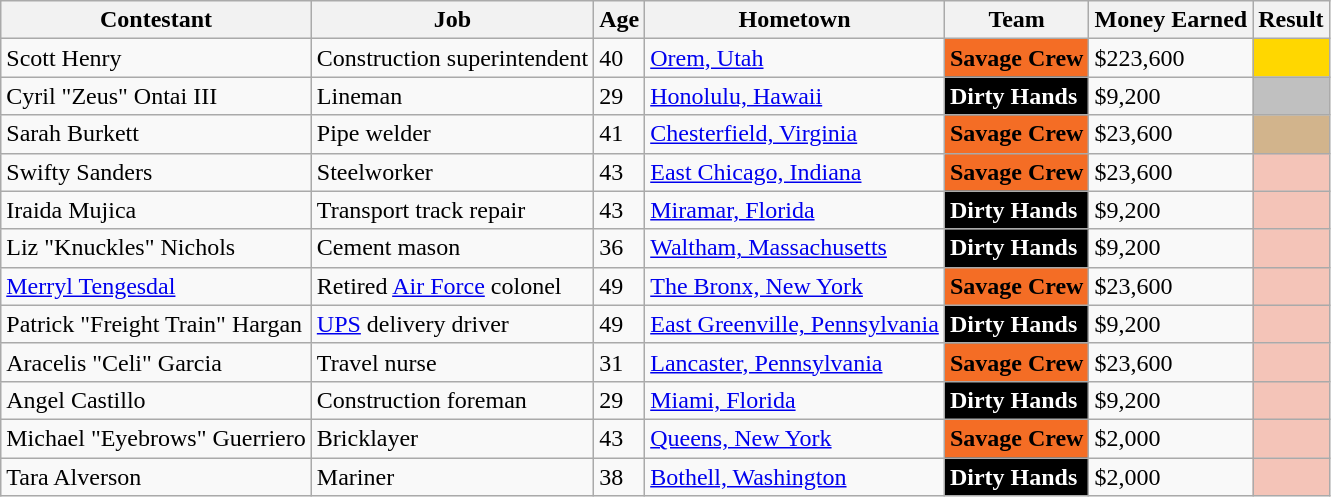<table class="wikitable sortable">
<tr>
<th>Contestant</th>
<th>Job</th>
<th>Age</th>
<th>Hometown</th>
<th>Team</th>
<th>Money Earned</th>
<th>Result</th>
</tr>
<tr>
<td>Scott Henry</td>
<td>Construction superintendent</td>
<td>40</td>
<td><a href='#'>Orem, Utah</a></td>
<td style="background:#F46D25; color:#000000;"><strong>Savage Crew</strong></td>
<td>$223,600</td>
<td style="background:gold; text'align:center;"></td>
</tr>
<tr>
<td>Cyril "Zeus" Ontai III</td>
<td>Lineman</td>
<td>29</td>
<td><a href='#'>Honolulu, Hawaii</a></td>
<td style="background:#000000; color:#fff;"><strong>Dirty Hands</strong></td>
<td>$9,200</td>
<td style="background:silver; text'align:center;"></td>
</tr>
<tr>
<td>Sarah Burkett</td>
<td>Pipe welder</td>
<td>41</td>
<td><a href='#'>Chesterfield, Virginia</a></td>
<td style="background:#F46D25; color:#000000;"><strong>Savage Crew</strong></td>
<td>$23,600</td>
<td style="background:tan; text'align:center;"></td>
</tr>
<tr>
<td>Swifty Sanders</td>
<td>Steelworker</td>
<td>43</td>
<td><a href='#'>East Chicago, Indiana</a></td>
<td style="background:#F46D25; color:#000000;"><strong>Savage Crew</strong></td>
<td>$23,600</td>
<td style="background:#f4c4b8; text'align:center;"></td>
</tr>
<tr>
<td>Iraida Mujica</td>
<td>Transport track repair</td>
<td>43</td>
<td><a href='#'>Miramar, Florida</a></td>
<td style="background:#000000; color:#fff;"><strong>Dirty Hands</strong></td>
<td>$9,200</td>
<td style="background:#f4c4b8; text'align:center;"></td>
</tr>
<tr>
<td>Liz "Knuckles" Nichols</td>
<td>Cement mason</td>
<td>36</td>
<td><a href='#'>Waltham, Massachusetts</a></td>
<td style="background:#000000; color:#fff;"><strong>Dirty Hands</strong></td>
<td>$9,200</td>
<td style="background:#f4c4b8; text'align:center;"></td>
</tr>
<tr>
<td><a href='#'>Merryl Tengesdal</a></td>
<td>Retired <a href='#'>Air Force</a> colonel</td>
<td>49</td>
<td><a href='#'>The Bronx, New York</a></td>
<td style="background:#F46D25; color:#000000;"><strong>Savage Crew</strong></td>
<td>$23,600</td>
<td style="background:#f4c4b8; text'align:center;"></td>
</tr>
<tr>
<td>Patrick "Freight Train" Hargan</td>
<td><a href='#'>UPS</a> delivery driver</td>
<td>49</td>
<td><a href='#'>East Greenville, Pennsylvania</a></td>
<td style="background:#000000; color:#fff;"><strong>Dirty Hands</strong></td>
<td>$9,200</td>
<td style="background:#f4c4b8; text'align:center;"></td>
</tr>
<tr>
<td>Aracelis "Celi" Garcia</td>
<td>Travel nurse</td>
<td>31</td>
<td><a href='#'>Lancaster, Pennsylvania</a></td>
<td style="background:#F46D25; color:#000000;"><strong>Savage Crew</strong></td>
<td>$23,600</td>
<td style="background:#f4c4b8; text'align:center;"></td>
</tr>
<tr>
<td>Angel Castillo</td>
<td>Construction foreman</td>
<td>29</td>
<td><a href='#'>Miami, Florida</a></td>
<td style="background:#000000; color:#fff;"><strong>Dirty Hands</strong></td>
<td>$9,200</td>
<td style="background:#f4c4b8; text'align:center;"></td>
</tr>
<tr>
<td>Michael "Eyebrows" Guerriero</td>
<td>Bricklayer</td>
<td>43</td>
<td><a href='#'>Queens, New York</a></td>
<td style="background:#F46D25; color:#000000;"><strong>Savage Crew</strong></td>
<td>$2,000</td>
<td style="background:#f4c4b8; text'align:center;"></td>
</tr>
<tr>
<td>Tara Alverson</td>
<td>Mariner</td>
<td>38</td>
<td><a href='#'>Bothell, Washington</a></td>
<td style="background:#000000; color:#fff;"><strong>Dirty Hands</strong></td>
<td>$2,000</td>
<td style="background:#f4c4b8; text'align:center;"></td>
</tr>
</table>
